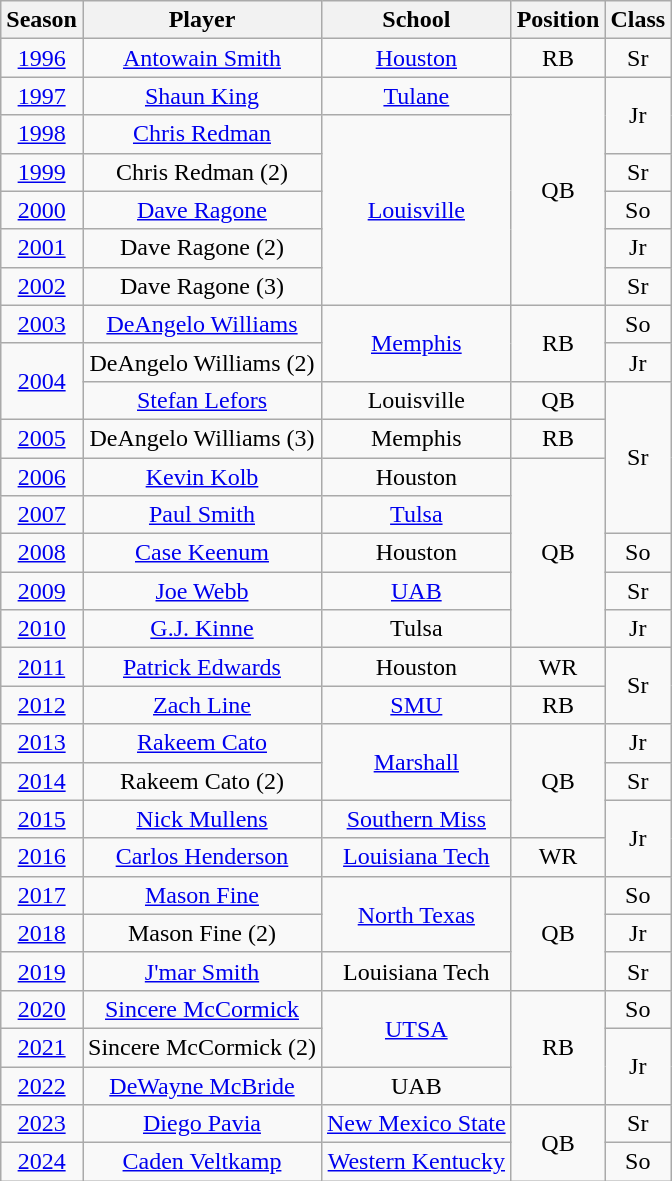<table class="wikitable sortable">
<tr>
<th>Season</th>
<th>Player</th>
<th>School</th>
<th>Position</th>
<th>Class</th>
</tr>
<tr align="center">
<td><a href='#'>1996</a></td>
<td><a href='#'>Antowain Smith</a></td>
<td><a href='#'>Houston</a></td>
<td>RB</td>
<td>Sr</td>
</tr>
<tr align="center">
<td><a href='#'>1997</a></td>
<td><a href='#'>Shaun King</a></td>
<td><a href='#'>Tulane</a></td>
<td rowspan="6">QB</td>
<td rowspan="2">Jr</td>
</tr>
<tr align="center">
<td><a href='#'>1998</a></td>
<td><a href='#'>Chris Redman</a></td>
<td rowspan="5"><a href='#'>Louisville</a></td>
</tr>
<tr align="center">
<td><a href='#'>1999</a></td>
<td>Chris Redman (2)</td>
<td>Sr</td>
</tr>
<tr align="center">
<td><a href='#'>2000</a></td>
<td><a href='#'>Dave Ragone</a></td>
<td>So</td>
</tr>
<tr align="center">
<td><a href='#'>2001</a></td>
<td>Dave Ragone (2)</td>
<td>Jr</td>
</tr>
<tr align="center">
<td><a href='#'>2002</a></td>
<td>Dave Ragone (3)</td>
<td>Sr</td>
</tr>
<tr align="center">
<td><a href='#'>2003</a></td>
<td><a href='#'>DeAngelo Williams</a></td>
<td rowspan="2"><a href='#'>Memphis</a></td>
<td rowspan="2">RB</td>
<td>So</td>
</tr>
<tr align="center">
<td rowspan="2"><a href='#'>2004</a></td>
<td>DeAngelo Williams (2)</td>
<td>Jr</td>
</tr>
<tr align="center">
<td><a href='#'>Stefan Lefors</a></td>
<td>Louisville</td>
<td>QB</td>
<td rowspan="4">Sr</td>
</tr>
<tr align="center">
<td><a href='#'>2005</a></td>
<td>DeAngelo Williams (3)</td>
<td>Memphis</td>
<td>RB</td>
</tr>
<tr align="center">
<td><a href='#'>2006</a></td>
<td><a href='#'>Kevin Kolb</a></td>
<td>Houston</td>
<td rowspan="5">QB</td>
</tr>
<tr align="center">
<td><a href='#'>2007</a></td>
<td><a href='#'>Paul Smith</a></td>
<td><a href='#'>Tulsa</a></td>
</tr>
<tr align="center">
<td><a href='#'>2008</a></td>
<td><a href='#'>Case Keenum</a></td>
<td>Houston</td>
<td>So</td>
</tr>
<tr align="center">
<td><a href='#'>2009</a></td>
<td><a href='#'>Joe Webb</a></td>
<td><a href='#'>UAB</a></td>
<td>Sr</td>
</tr>
<tr align="center">
<td><a href='#'>2010</a></td>
<td><a href='#'>G.J. Kinne</a></td>
<td>Tulsa</td>
<td>Jr</td>
</tr>
<tr align="center">
<td><a href='#'>2011</a></td>
<td><a href='#'>Patrick Edwards</a></td>
<td>Houston</td>
<td>WR</td>
<td rowspan="2">Sr</td>
</tr>
<tr align="center">
<td><a href='#'>2012</a></td>
<td><a href='#'>Zach Line</a></td>
<td><a href='#'>SMU</a></td>
<td>RB</td>
</tr>
<tr align="center">
<td><a href='#'>2013</a></td>
<td><a href='#'>Rakeem Cato</a></td>
<td rowspan="2"><a href='#'>Marshall</a></td>
<td rowspan="3">QB</td>
<td>Jr</td>
</tr>
<tr align="center">
<td><a href='#'>2014</a></td>
<td>Rakeem Cato (2)</td>
<td>Sr</td>
</tr>
<tr align="center">
<td><a href='#'>2015</a></td>
<td><a href='#'>Nick Mullens</a></td>
<td><a href='#'>Southern Miss</a></td>
<td rowspan="2">Jr</td>
</tr>
<tr align="center">
<td><a href='#'>2016</a></td>
<td><a href='#'>Carlos Henderson</a></td>
<td><a href='#'>Louisiana Tech</a></td>
<td>WR</td>
</tr>
<tr align="center">
<td><a href='#'>2017</a></td>
<td><a href='#'>Mason Fine</a></td>
<td rowspan="2"><a href='#'>North Texas</a></td>
<td rowspan="3">QB</td>
<td>So</td>
</tr>
<tr align="center">
<td><a href='#'>2018</a></td>
<td>Mason Fine (2)</td>
<td>Jr</td>
</tr>
<tr align="center">
<td><a href='#'>2019</a></td>
<td><a href='#'>J'mar Smith</a></td>
<td>Louisiana Tech</td>
<td>Sr</td>
</tr>
<tr align="center">
<td><a href='#'>2020</a></td>
<td><a href='#'>Sincere McCormick</a></td>
<td rowspan="2"><a href='#'>UTSA</a></td>
<td rowspan="3">RB</td>
<td>So</td>
</tr>
<tr align="center">
<td><a href='#'>2021</a></td>
<td>Sincere McCormick (2)</td>
<td rowspan="2">Jr</td>
</tr>
<tr align="center">
<td><a href='#'>2022</a></td>
<td><a href='#'>DeWayne McBride</a></td>
<td>UAB</td>
</tr>
<tr align="center">
<td><a href='#'>2023</a></td>
<td><a href='#'>Diego Pavia</a></td>
<td><a href='#'>New Mexico State</a></td>
<td rowspan="2">QB</td>
<td>Sr</td>
</tr>
<tr align="center">
<td><a href='#'>2024</a></td>
<td><a href='#'>Caden Veltkamp</a></td>
<td><a href='#'>Western Kentucky</a></td>
<td>So</td>
</tr>
</table>
